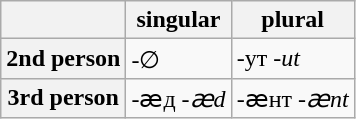<table class="wikitable">
<tr>
<th></th>
<th>singular</th>
<th>plural</th>
</tr>
<tr>
<th>2nd person</th>
<td>-∅</td>
<td>-ут <em>-ut</em></td>
</tr>
<tr>
<th>3rd person</th>
<td>-ӕд <em>-ӕd</em></td>
<td>-ӕнт <em>-ӕnt</em></td>
</tr>
</table>
